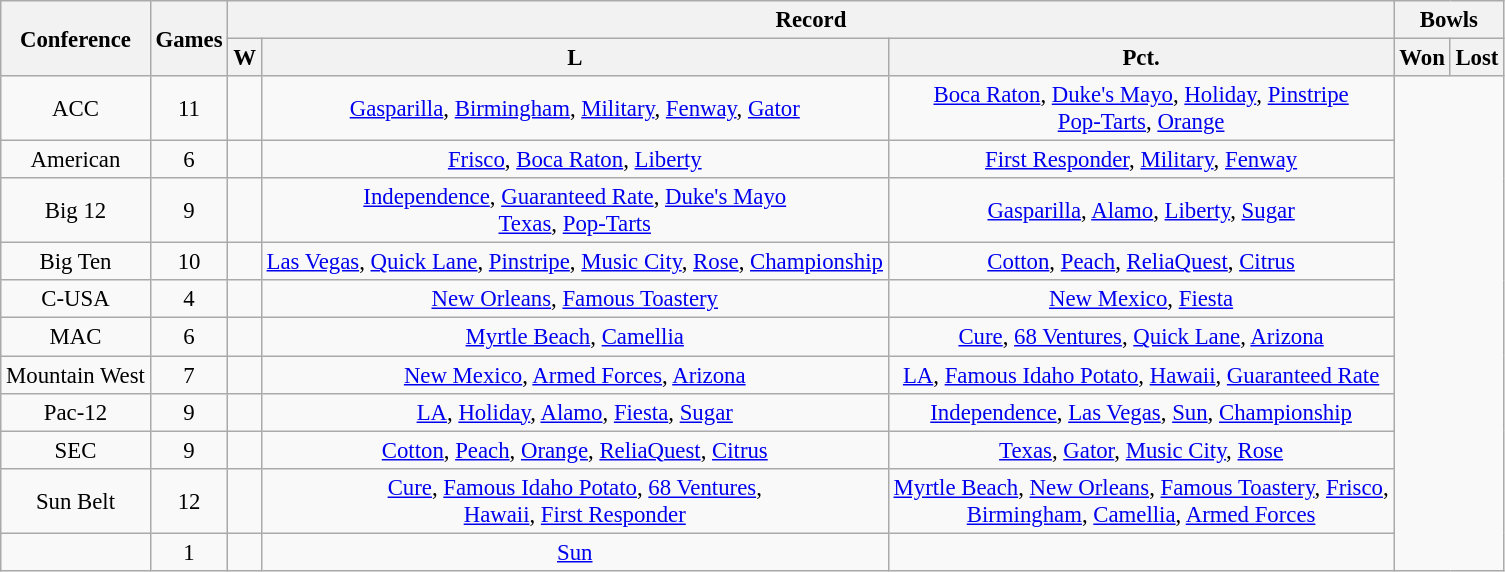<table class="wikitable sortable" style="text-align:center; font-size: 95%;">
<tr>
<th rowspan=2>Conference</th>
<th rowspan=2>Games</th>
<th colspan=3>Record</th>
<th colspan=2>Bowls</th>
</tr>
<tr>
<th>W</th>
<th>L</th>
<th>Pct.</th>
<th class=unsortable>Won</th>
<th class=unsortable>Lost</th>
</tr>
<tr>
<td>ACC</td>
<td>11</td>
<td></td>
<td><a href='#'>Gasparilla</a>, <a href='#'>Birmingham</a>, <a href='#'>Military</a>, <a href='#'>Fenway</a>, <a href='#'>Gator</a></td>
<td><a href='#'>Boca Raton</a>, <a href='#'>Duke's Mayo</a>, <a href='#'>Holiday</a>, <a href='#'>Pinstripe</a><br><a href='#'>Pop-Tarts</a>, <a href='#'>Orange</a></td>
</tr>
<tr>
<td>American</td>
<td>6</td>
<td></td>
<td><a href='#'>Frisco</a>, <a href='#'>Boca Raton</a>, <a href='#'>Liberty</a></td>
<td><a href='#'>First Responder</a>, <a href='#'>Military</a>, <a href='#'>Fenway</a></td>
</tr>
<tr>
<td>Big 12</td>
<td>9</td>
<td></td>
<td><a href='#'>Independence</a>, <a href='#'>Guaranteed Rate</a>, <a href='#'>Duke's Mayo</a><br><a href='#'>Texas</a>, <a href='#'>Pop-Tarts</a></td>
<td><a href='#'>Gasparilla</a>, <a href='#'>Alamo</a>, <a href='#'>Liberty</a>, <a href='#'>Sugar</a></td>
</tr>
<tr>
<td>Big Ten</td>
<td>10</td>
<td></td>
<td><a href='#'>Las Vegas</a>, <a href='#'>Quick Lane</a>, <a href='#'>Pinstripe</a>, <a href='#'>Music City</a>, <a href='#'>Rose</a>, <a href='#'>Championship</a></td>
<td><a href='#'>Cotton</a>, <a href='#'>Peach</a>, <a href='#'>ReliaQuest</a>, <a href='#'>Citrus</a></td>
</tr>
<tr>
<td>C-USA</td>
<td>4</td>
<td></td>
<td><a href='#'>New Orleans</a>, <a href='#'>Famous Toastery</a></td>
<td><a href='#'>New Mexico</a>, <a href='#'>Fiesta</a></td>
</tr>
<tr>
<td>MAC</td>
<td>6</td>
<td></td>
<td><a href='#'>Myrtle Beach</a>, <a href='#'>Camellia</a></td>
<td><a href='#'>Cure</a>, <a href='#'>68 Ventures</a>, <a href='#'>Quick Lane</a>, <a href='#'>Arizona</a></td>
</tr>
<tr>
<td>Mountain West</td>
<td>7</td>
<td></td>
<td><a href='#'>New Mexico</a>, <a href='#'>Armed Forces</a>, <a href='#'>Arizona</a></td>
<td><a href='#'>LA</a>, <a href='#'>Famous Idaho Potato</a>, <a href='#'>Hawaii</a>, <a href='#'>Guaranteed Rate</a></td>
</tr>
<tr>
<td>Pac-12</td>
<td>9</td>
<td></td>
<td><a href='#'>LA</a>, <a href='#'>Holiday</a>, <a href='#'>Alamo</a>, <a href='#'>Fiesta</a>, <a href='#'>Sugar</a></td>
<td><a href='#'>Independence</a>, <a href='#'>Las Vegas</a>, <a href='#'>Sun</a>, <a href='#'>Championship</a></td>
</tr>
<tr>
<td>SEC</td>
<td>9</td>
<td></td>
<td><a href='#'>Cotton</a>, <a href='#'>Peach</a>, <a href='#'>Orange</a>, <a href='#'>ReliaQuest</a>, <a href='#'>Citrus</a></td>
<td><a href='#'>Texas</a>, <a href='#'>Gator</a>, <a href='#'>Music City</a>, <a href='#'>Rose</a></td>
</tr>
<tr>
<td>Sun Belt</td>
<td>12</td>
<td></td>
<td><a href='#'>Cure</a>, <a href='#'>Famous Idaho Potato</a>, <a href='#'>68 Ventures</a>,<br><a href='#'>Hawaii</a>, <a href='#'>First Responder</a></td>
<td><a href='#'>Myrtle Beach</a>, <a href='#'>New Orleans</a>, <a href='#'>Famous Toastery</a>, <a href='#'>Frisco</a>,<br><a href='#'>Birmingham</a>, <a href='#'>Camellia</a>, <a href='#'>Armed Forces</a></td>
</tr>
<tr>
<td></td>
<td>1</td>
<td></td>
<td><a href='#'>Sun</a></td>
<td></td>
</tr>
</table>
